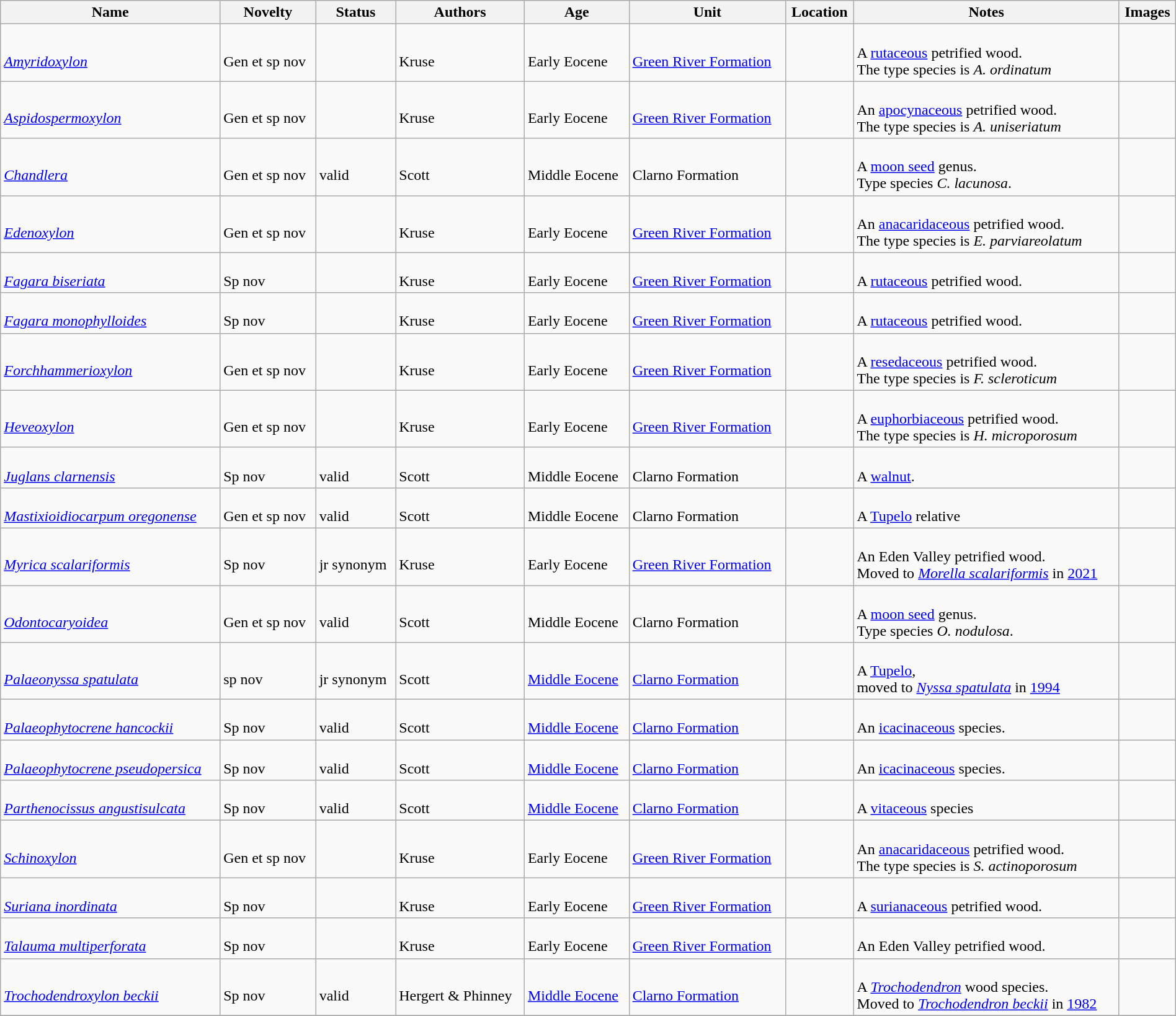<table class="wikitable sortable" align="center" width="100%">
<tr>
<th>Name</th>
<th>Novelty</th>
<th>Status</th>
<th>Authors</th>
<th>Age</th>
<th>Unit</th>
<th>Location</th>
<th>Notes</th>
<th>Images</th>
</tr>
<tr>
<td><br><em><a href='#'>Amyridoxylon</a></em></td>
<td><br>Gen et sp nov</td>
<td></td>
<td><br>Kruse</td>
<td><br>Early Eocene</td>
<td><br><a href='#'>Green River Formation</a></td>
<td><br><br></td>
<td><br>A <a href='#'>rutaceous</a> petrified wood.<br>The type species is <em>A. ordinatum</em></td>
<td></td>
</tr>
<tr>
<td><br><em><a href='#'>Aspidospermoxylon</a></em></td>
<td><br>Gen et sp nov</td>
<td></td>
<td><br>Kruse</td>
<td><br>Early Eocene</td>
<td><br><a href='#'>Green River Formation</a></td>
<td><br><br></td>
<td><br>An <a href='#'>apocynaceous</a> petrified wood.<br>The type species is <em>A. uniseriatum</em></td>
<td></td>
</tr>
<tr>
<td><br><em><a href='#'>Chandlera</a></em></td>
<td><br>Gen et sp nov</td>
<td><br>valid</td>
<td><br>Scott</td>
<td><br>Middle Eocene</td>
<td><br>Clarno Formation</td>
<td><br><br></td>
<td><br>A <a href='#'>moon seed</a> genus.<br> Type species <em>C. lacunosa</em>.</td>
<td></td>
</tr>
<tr>
<td><br><em><a href='#'>Edenoxylon</a></em></td>
<td><br>Gen et sp nov</td>
<td></td>
<td><br>Kruse</td>
<td><br>Early Eocene</td>
<td><br><a href='#'>Green River Formation</a></td>
<td><br><br></td>
<td><br>An <a href='#'>anacaridaceous</a> petrified wood.<br>The type species is <em>E. parviareolatum</em></td>
<td></td>
</tr>
<tr>
<td><br><em><a href='#'>Fagara biseriata</a></em></td>
<td><br>Sp nov</td>
<td></td>
<td><br>Kruse</td>
<td><br>Early Eocene</td>
<td><br><a href='#'>Green River Formation</a></td>
<td><br><br></td>
<td><br>A <a href='#'>rutaceous</a> petrified wood.</td>
<td></td>
</tr>
<tr>
<td><br><em><a href='#'>Fagara monophylloides</a></em></td>
<td><br>Sp nov</td>
<td></td>
<td><br>Kruse</td>
<td><br>Early Eocene</td>
<td><br><a href='#'>Green River Formation</a></td>
<td><br><br></td>
<td><br>A <a href='#'>rutaceous</a> petrified wood.</td>
<td></td>
</tr>
<tr>
<td><br><em><a href='#'>Forchhammerioxylon</a></em></td>
<td><br>Gen et sp nov</td>
<td></td>
<td><br>Kruse</td>
<td><br>Early Eocene</td>
<td><br><a href='#'>Green River Formation</a></td>
<td><br><br></td>
<td><br>A <a href='#'>resedaceous</a> petrified wood.<br>The type species is <em>F. scleroticum</em></td>
<td></td>
</tr>
<tr>
<td><br><em><a href='#'>Heveoxylon</a></em></td>
<td><br>Gen et sp nov</td>
<td></td>
<td><br>Kruse</td>
<td><br>Early Eocene</td>
<td><br><a href='#'>Green River Formation</a></td>
<td><br><br></td>
<td><br>A <a href='#'>euphorbiaceous</a> petrified wood.<br>The type species is <em>H. microporosum</em></td>
<td></td>
</tr>
<tr>
<td><br><em><a href='#'>Juglans clarnensis</a></em></td>
<td><br>Sp nov</td>
<td><br>valid</td>
<td><br>Scott</td>
<td><br>Middle Eocene</td>
<td><br>Clarno Formation</td>
<td><br><br></td>
<td><br>A <a href='#'>walnut</a>.</td>
<td></td>
</tr>
<tr>
<td><br><em><a href='#'>Mastixioidiocarpum oregonense</a></em></td>
<td><br>Gen et sp nov</td>
<td><br>valid</td>
<td><br>Scott</td>
<td><br>Middle Eocene</td>
<td><br>Clarno Formation</td>
<td><br><br></td>
<td><br>A <a href='#'>Tupelo</a> relative</td>
<td></td>
</tr>
<tr>
<td><br><em><a href='#'>Myrica scalariformis</a></em></td>
<td><br>Sp nov</td>
<td><br>jr synonym</td>
<td><br>Kruse</td>
<td><br>Early Eocene</td>
<td><br><a href='#'>Green River Formation</a></td>
<td><br><br></td>
<td><br>An Eden Valley petrified wood.<br>Moved to <em><a href='#'>Morella scalariformis</a></em> in <a href='#'>2021</a></td>
<td></td>
</tr>
<tr>
<td><br><em><a href='#'>Odontocaryoidea</a></em></td>
<td><br>Gen et sp nov</td>
<td><br>valid</td>
<td><br>Scott</td>
<td><br>Middle Eocene</td>
<td><br>Clarno Formation</td>
<td><br><br></td>
<td><br>A <a href='#'>moon seed</a> genus.<br> Type species <em>O. nodulosa</em>.</td>
<td></td>
</tr>
<tr>
<td><br><em><a href='#'>Palaeonyssa spatulata</a></em></td>
<td><br>sp nov</td>
<td><br>jr synonym</td>
<td><br>Scott</td>
<td><br><a href='#'>Middle Eocene</a></td>
<td><br><a href='#'>Clarno Formation</a></td>
<td><br></td>
<td><br>A <a href='#'>Tupelo</a>,<br> moved to <em><a href='#'>Nyssa spatulata</a></em> in <a href='#'>1994</a></td>
<td></td>
</tr>
<tr>
<td><br><em><a href='#'>Palaeophytocrene hancockii</a></em></td>
<td><br>Sp nov</td>
<td><br>valid</td>
<td><br>Scott</td>
<td><br><a href='#'>Middle Eocene</a></td>
<td><br><a href='#'>Clarno Formation</a></td>
<td><br><br></td>
<td><br>An <a href='#'>icacinaceous</a> species.</td>
<td></td>
</tr>
<tr>
<td><br><em><a href='#'>Palaeophytocrene pseudopersica</a></em></td>
<td><br>Sp nov</td>
<td><br>valid</td>
<td><br>Scott</td>
<td><br><a href='#'>Middle Eocene</a></td>
<td><br><a href='#'>Clarno Formation</a></td>
<td><br><br></td>
<td><br>An <a href='#'>icacinaceous</a> species.</td>
<td></td>
</tr>
<tr>
<td><br><em><a href='#'>Parthenocissus angustisulcata</a></em></td>
<td><br>Sp nov</td>
<td><br>valid</td>
<td><br>Scott</td>
<td><br><a href='#'>Middle Eocene</a></td>
<td><br><a href='#'>Clarno Formation</a></td>
<td><br><br></td>
<td><br>A <a href='#'>vitaceous</a> species</td>
<td></td>
</tr>
<tr>
<td><br><em><a href='#'>Schinoxylon</a></em></td>
<td><br>Gen et sp nov</td>
<td></td>
<td><br>Kruse</td>
<td><br>Early Eocene</td>
<td><br><a href='#'>Green River Formation</a></td>
<td><br><br></td>
<td><br>An <a href='#'>anacaridaceous</a> petrified wood.<br>The type species is <em>S. actinoporosum</em></td>
<td></td>
</tr>
<tr>
<td><br><em><a href='#'>Suriana inordinata</a></em></td>
<td><br>Sp nov</td>
<td></td>
<td><br>Kruse</td>
<td><br>Early Eocene</td>
<td><br><a href='#'>Green River Formation</a></td>
<td><br><br></td>
<td><br>A <a href='#'>surianaceous</a> petrified wood.</td>
<td></td>
</tr>
<tr>
<td><br><em><a href='#'>Talauma multiperforata</a></em></td>
<td><br>Sp nov</td>
<td></td>
<td><br>Kruse</td>
<td><br>Early Eocene</td>
<td><br><a href='#'>Green River Formation</a></td>
<td><br><br></td>
<td><br>An Eden Valley petrified wood.</td>
<td></td>
</tr>
<tr>
<td><br><em><a href='#'>Trochodendroxylon beckii</a></em></td>
<td><br>Sp nov</td>
<td><br>valid</td>
<td><br>Hergert & Phinney</td>
<td><br><a href='#'>Middle Eocene</a></td>
<td><br><a href='#'>Clarno Formation</a></td>
<td><br><br></td>
<td><br>A <em><a href='#'>Trochodendron</a></em> wood species.<br> Moved to <em><a href='#'>Trochodendron beckii</a></em> in <a href='#'>1982</a></td>
<td></td>
</tr>
<tr>
</tr>
</table>
